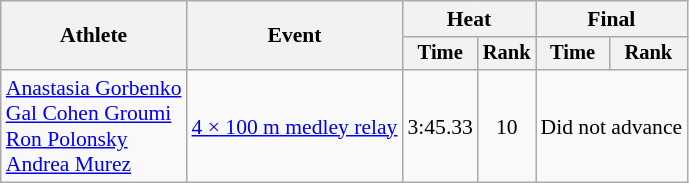<table class=wikitable style="font-size:90%; text-align:center;">
<tr>
<th rowspan=2>Athlete</th>
<th rowspan=2>Event</th>
<th colspan=2>Heat</th>
<th colspan=2>Final</th>
</tr>
<tr style="font-size:95%">
<th>Time</th>
<th>Rank</th>
<th>Time</th>
<th>Rank</th>
</tr>
<tr>
<td align=left><a href='#'>Anastasia Gorbenko</a><br><a href='#'>Gal Cohen Groumi</a><br><a href='#'>Ron Polonsky</a><br><a href='#'>Andrea Murez</a></td>
<td align=left><a href='#'>4 × 100 m medley relay</a></td>
<td>3:45.33</td>
<td>10</td>
<td colspan=2>Did not advance</td>
</tr>
</table>
